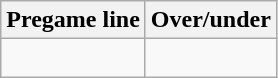<table class="wikitable">
<tr align="center">
<th style=>Pregame line</th>
<th style=>Over/under</th>
</tr>
<tr align="center">
<td> </td>
<td> </td>
</tr>
</table>
